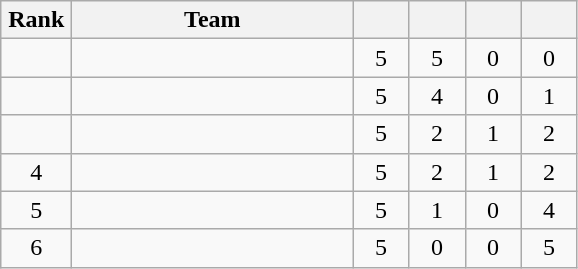<table class="wikitable" style="text-align: center;">
<tr>
<th width=40>Rank</th>
<th width=180>Team</th>
<th width=30></th>
<th width=30></th>
<th width=30></th>
<th width=30></th>
</tr>
<tr>
<td></td>
<td align=left></td>
<td>5</td>
<td>5</td>
<td>0</td>
<td>0</td>
</tr>
<tr>
<td></td>
<td align=left></td>
<td>5</td>
<td>4</td>
<td>0</td>
<td>1</td>
</tr>
<tr>
<td></td>
<td align=left></td>
<td>5</td>
<td>2</td>
<td>1</td>
<td>2</td>
</tr>
<tr>
<td>4</td>
<td align=left></td>
<td>5</td>
<td>2</td>
<td>1</td>
<td>2</td>
</tr>
<tr>
<td>5</td>
<td align=left></td>
<td>5</td>
<td>1</td>
<td>0</td>
<td>4</td>
</tr>
<tr>
<td>6</td>
<td align=left></td>
<td>5</td>
<td>0</td>
<td>0</td>
<td>5</td>
</tr>
</table>
